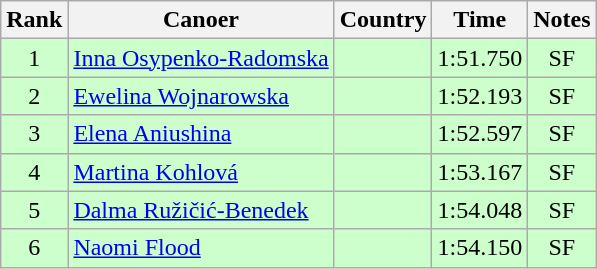<table class="wikitable" style="text-align:center;">
<tr>
<th>Rank</th>
<th>Canoer</th>
<th>Country</th>
<th>Time</th>
<th>Notes</th>
</tr>
<tr bgcolor=ccffcc>
<td>1</td>
<td align="left"><a href='#'>Inna Osypenko-Radomska</a></td>
<td align=left></td>
<td>1:51.750</td>
<td>SF</td>
</tr>
<tr bgcolor=ccffcc>
<td>2</td>
<td align="left"><a href='#'>Ewelina Wojnarowska</a></td>
<td align=left></td>
<td>1:52.193</td>
<td>SF</td>
</tr>
<tr bgcolor=ccffcc>
<td>3</td>
<td align="left"><a href='#'>Elena Aniushina</a></td>
<td align=left></td>
<td>1:52.597</td>
<td>SF</td>
</tr>
<tr bgcolor=ccffcc>
<td>4</td>
<td align="left"><a href='#'>Martina Kohlová</a></td>
<td align=left></td>
<td>1:53.167</td>
<td>SF</td>
</tr>
<tr bgcolor=ccffcc>
<td>5</td>
<td align="left"><a href='#'>Dalma Ružičić-Benedek</a></td>
<td align=left></td>
<td>1:54.048</td>
<td>SF</td>
</tr>
<tr bgcolor=ccffcc>
<td>6</td>
<td align="left"><a href='#'>Naomi Flood</a></td>
<td align=left></td>
<td>1:54.150</td>
<td>SF</td>
</tr>
</table>
